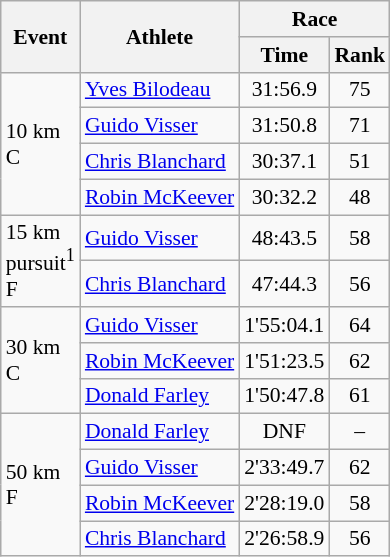<table class="wikitable" border="1" style="font-size:90%">
<tr>
<th rowspan=2>Event</th>
<th rowspan=2>Athlete</th>
<th colspan=2>Race</th>
</tr>
<tr>
<th>Time</th>
<th>Rank</th>
</tr>
<tr>
<td rowspan=4>10 km <br> C</td>
<td><a href='#'>Yves Bilodeau</a></td>
<td align=center>31:56.9</td>
<td align=center>75</td>
</tr>
<tr>
<td><a href='#'>Guido Visser</a></td>
<td align=center>31:50.8</td>
<td align=center>71</td>
</tr>
<tr>
<td><a href='#'>Chris Blanchard</a></td>
<td align=center>30:37.1</td>
<td align=center>51</td>
</tr>
<tr>
<td><a href='#'>Robin McKeever</a></td>
<td align=center>30:32.2</td>
<td align=center>48</td>
</tr>
<tr>
<td rowspan=2>15 km <br> pursuit<sup>1</sup> <br> F</td>
<td><a href='#'>Guido Visser</a></td>
<td align=center>48:43.5</td>
<td align=center>58</td>
</tr>
<tr>
<td><a href='#'>Chris Blanchard</a></td>
<td align=center>47:44.3</td>
<td align=center>56</td>
</tr>
<tr>
<td rowspan=3>30 km <br> C</td>
<td><a href='#'>Guido Visser</a></td>
<td align=center>1'55:04.1</td>
<td align=center>64</td>
</tr>
<tr>
<td><a href='#'>Robin McKeever</a></td>
<td align=center>1'51:23.5</td>
<td align=center>62</td>
</tr>
<tr>
<td><a href='#'>Donald Farley</a></td>
<td align=center>1'50:47.8</td>
<td align=center>61</td>
</tr>
<tr>
<td rowspan=4>50 km <br> F</td>
<td><a href='#'>Donald Farley</a></td>
<td align=center>DNF</td>
<td align=center>–</td>
</tr>
<tr>
<td><a href='#'>Guido Visser</a></td>
<td align=center>2'33:49.7</td>
<td align=center>62</td>
</tr>
<tr>
<td><a href='#'>Robin McKeever</a></td>
<td align=center>2'28:19.0</td>
<td align=center>58</td>
</tr>
<tr>
<td><a href='#'>Chris Blanchard</a></td>
<td align=center>2'26:58.9</td>
<td align=center>56</td>
</tr>
</table>
